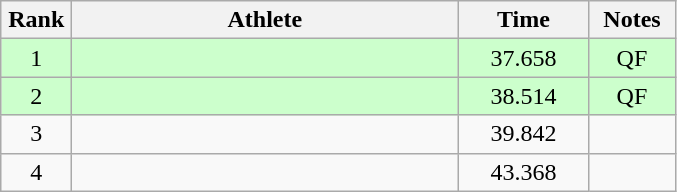<table class=wikitable style="text-align:center">
<tr>
<th width=40>Rank</th>
<th width=250>Athlete</th>
<th width=80>Time</th>
<th width=50>Notes</th>
</tr>
<tr bgcolor="ccffcc">
<td>1</td>
<td align=left></td>
<td>37.658</td>
<td>QF</td>
</tr>
<tr bgcolor="ccffcc">
<td>2</td>
<td align=left></td>
<td>38.514</td>
<td>QF</td>
</tr>
<tr>
<td>3</td>
<td align=left></td>
<td>39.842</td>
<td></td>
</tr>
<tr>
<td>4</td>
<td align=left></td>
<td>43.368</td>
<td></td>
</tr>
</table>
